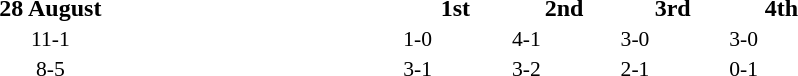<table width=60% cellspacing=1>
<tr>
<th width=20%></th>
<th width=12%>28 August</th>
<th width=20%></th>
<th width=8%>1st</th>
<th width=8%>2nd</th>
<th width=8%>3rd</th>
<th width=8%>4th</th>
</tr>
<tr style=font-size:90%>
<td align=right><strong></strong></td>
<td align=center>11-1</td>
<td></td>
<td>1-0</td>
<td>4-1</td>
<td>3-0</td>
<td>3-0</td>
</tr>
<tr style=font-size:90%>
<td align=right><strong></strong></td>
<td align=center>8-5</td>
<td></td>
<td>3-1</td>
<td>3-2</td>
<td>2-1</td>
<td>0-1</td>
</tr>
</table>
